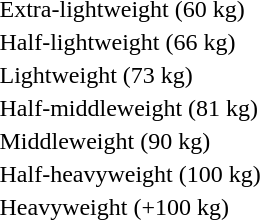<table>
<tr>
<td rowspan=2>Extra-lightweight (60 kg) <br> </td>
<td rowspan=2></td>
<td rowspan=2></td>
<td></td>
</tr>
<tr>
<td></td>
</tr>
<tr>
<td rowspan=2>Half-lightweight (66 kg) <br> </td>
<td rowspan=2></td>
<td rowspan=2></td>
<td></td>
</tr>
<tr>
<td></td>
</tr>
<tr>
<td rowspan=2>Lightweight (73 kg) <br> </td>
<td rowspan=2></td>
<td rowspan=2></td>
<td></td>
</tr>
<tr>
<td></td>
</tr>
<tr>
<td rowspan=2>Half-middleweight (81 kg) <br> </td>
<td rowspan=2></td>
<td rowspan=2></td>
<td></td>
</tr>
<tr>
<td></td>
</tr>
<tr>
<td rowspan=2>Middleweight (90 kg) <br> </td>
<td rowspan=2></td>
<td rowspan=2></td>
<td></td>
</tr>
<tr>
<td></td>
</tr>
<tr>
<td rowspan=2>Half-heavyweight (100 kg) <br> </td>
<td rowspan=2></td>
<td rowspan=2></td>
<td></td>
</tr>
<tr>
<td></td>
</tr>
<tr>
<td rowspan=2>Heavyweight (+100 kg) <br> </td>
<td rowspan=2></td>
<td rowspan=2></td>
<td></td>
</tr>
<tr>
<td></td>
</tr>
</table>
